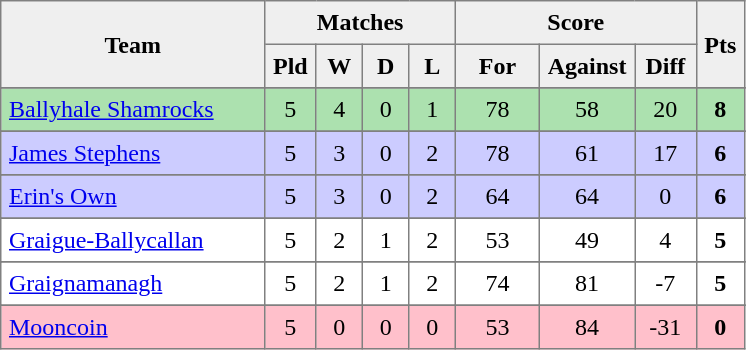<table style=border-collapse:collapse border=1 cellspacing=0 cellpadding=5>
<tr align=center bgcolor=#efefef>
<th rowspan=2 width=165>Team</th>
<th colspan=4>Matches</th>
<th colspan=3>Score</th>
<th rowspan=2width=20>Pts</th>
</tr>
<tr align=center bgcolor=#efefef>
<th width=20>Pld</th>
<th width=20>W</th>
<th width=20>D</th>
<th width=20>L</th>
<th width=45>For</th>
<th width=45>Against</th>
<th width=30>Diff</th>
</tr>
<tr>
</tr>
<tr align=center  style="background:#ACE1AF;">
<td style="text-align:left;"> <a href='#'>Ballyhale Shamrocks</a></td>
<td>5</td>
<td>4</td>
<td>0</td>
<td>1</td>
<td>78</td>
<td>58</td>
<td>20</td>
<td><strong>8</strong></td>
</tr>
<tr>
</tr>
<tr align=center style="background:#ccccff;">
<td style="text-align:left;"> <a href='#'>James Stephens</a></td>
<td>5</td>
<td>3</td>
<td>0</td>
<td>2</td>
<td>78</td>
<td>61</td>
<td>17</td>
<td><strong>6</strong></td>
</tr>
<tr>
</tr>
<tr align=center style="background:#ccccff;">
<td style="text-align:left;"> <a href='#'>Erin's Own</a></td>
<td>5</td>
<td>3</td>
<td>0</td>
<td>2</td>
<td>64</td>
<td>64</td>
<td>0</td>
<td><strong>6</strong></td>
</tr>
<tr>
</tr>
<tr align=center>
<td style="text-align:left;"> <a href='#'>Graigue-Ballycallan</a></td>
<td>5</td>
<td>2</td>
<td>1</td>
<td>2</td>
<td>53</td>
<td>49</td>
<td>4</td>
<td><strong>5</strong></td>
</tr>
<tr>
</tr>
<tr align=center>
<td style="text-align:left;"> <a href='#'>Graignamanagh</a></td>
<td>5</td>
<td>2</td>
<td>1</td>
<td>2</td>
<td>74</td>
<td>81</td>
<td>-7</td>
<td><strong>5</strong></td>
</tr>
<tr>
</tr>
<tr align=center style="background:#FFC0CB;">
<td style="text-align:left;"> <a href='#'>Mooncoin</a></td>
<td>5</td>
<td>0</td>
<td>0</td>
<td>0</td>
<td>53</td>
<td>84</td>
<td>-31</td>
<td><strong>0</strong></td>
</tr>
</table>
